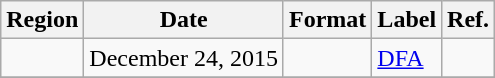<table class=wikitable>
<tr>
<th>Region</th>
<th>Date</th>
<th>Format</th>
<th>Label</th>
<th>Ref.</th>
</tr>
<tr>
<td></td>
<td>December 24, 2015</td>
<td></td>
<td><a href='#'>DFA</a></td>
<td></td>
</tr>
<tr>
</tr>
</table>
